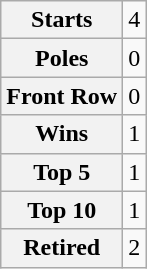<table class="wikitable" style="text-align:center">
<tr>
<th>Starts</th>
<td>4</td>
</tr>
<tr>
<th>Poles</th>
<td>0</td>
</tr>
<tr>
<th>Front Row</th>
<td>0</td>
</tr>
<tr>
<th>Wins</th>
<td>1</td>
</tr>
<tr>
<th>Top 5</th>
<td>1</td>
</tr>
<tr>
<th>Top 10</th>
<td>1</td>
</tr>
<tr>
<th>Retired</th>
<td>2</td>
</tr>
</table>
